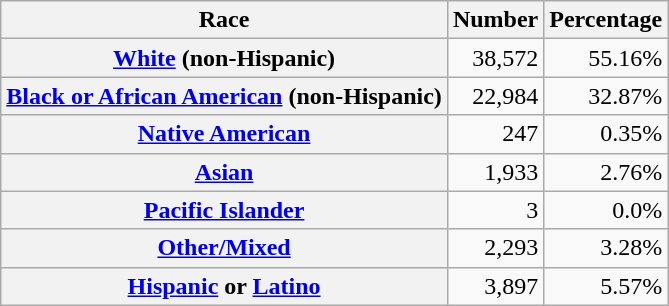<table class="wikitable" style="text-align:right">
<tr>
<th scope="col">Race</th>
<th scope="col">Number</th>
<th scope="col">Percentage</th>
</tr>
<tr>
<th scope="row"><a href='#'>White</a> (non-Hispanic)</th>
<td>38,572</td>
<td>55.16%</td>
</tr>
<tr>
<th scope="row"><a href='#'>Black or African American</a> (non-Hispanic)</th>
<td>22,984</td>
<td>32.87%</td>
</tr>
<tr>
<th scope="row"><a href='#'>Native American</a></th>
<td>247</td>
<td>0.35%</td>
</tr>
<tr>
<th scope="row"><a href='#'>Asian</a></th>
<td>1,933</td>
<td>2.76%</td>
</tr>
<tr>
<th scope="row"><a href='#'>Pacific Islander</a></th>
<td>3</td>
<td>0.0%</td>
</tr>
<tr>
<th scope="row"><a href='#'>Other/Mixed</a></th>
<td>2,293</td>
<td>3.28%</td>
</tr>
<tr>
<th scope="row"><a href='#'>Hispanic</a> or <a href='#'>Latino</a></th>
<td>3,897</td>
<td>5.57%</td>
</tr>
</table>
